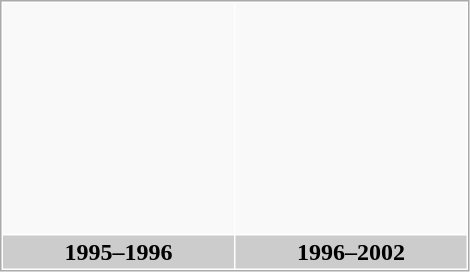<table border="0" cellpadding="2" cellspacing="1" style="border:1px solid #aaa">
<tr align=center>
<th height="150px" bgcolor="#F9F9F9"></th>
<th height="150px" bgcolor="#F9F9F9"></th>
</tr>
<tr>
<th width="150px" colspan="1" bgcolor="#CCCCCC">1995–1996</th>
<th width="150px" colspan="1" bgcolor="#CCCCCC">1996–2002</th>
</tr>
</table>
